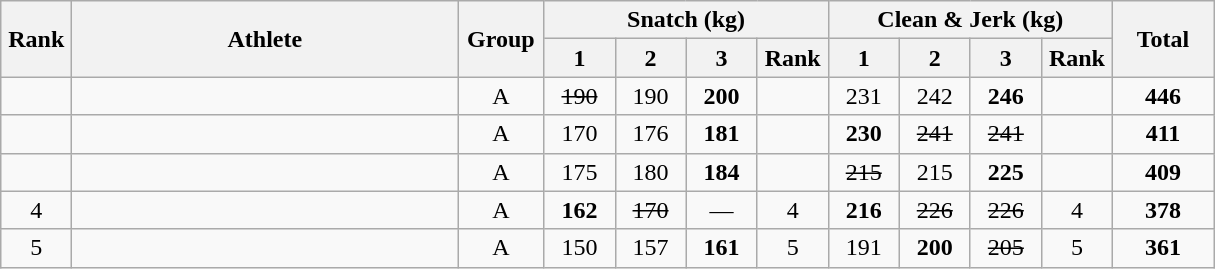<table class = "wikitable" style="text-align:center;">
<tr>
<th rowspan=2 width=40>Rank</th>
<th rowspan=2 width=250>Athlete</th>
<th rowspan=2 width=50>Group</th>
<th colspan=4>Snatch (kg)</th>
<th colspan=4>Clean & Jerk (kg)</th>
<th rowspan=2 width=60>Total</th>
</tr>
<tr>
<th width=40>1</th>
<th width=40>2</th>
<th width=40>3</th>
<th width=40>Rank</th>
<th width=40>1</th>
<th width=40>2</th>
<th width=40>3</th>
<th width=40>Rank</th>
</tr>
<tr>
<td></td>
<td align=left></td>
<td>A</td>
<td><s>190</s></td>
<td>190</td>
<td><strong>200</strong></td>
<td></td>
<td>231</td>
<td>242</td>
<td><strong>246</strong></td>
<td></td>
<td><strong>446</strong></td>
</tr>
<tr>
<td></td>
<td align=left></td>
<td>A</td>
<td>170</td>
<td>176</td>
<td><strong>181</strong></td>
<td></td>
<td><strong>230</strong></td>
<td><s>241</s></td>
<td><s>241</s></td>
<td></td>
<td><strong>411</strong></td>
</tr>
<tr>
<td></td>
<td align=left></td>
<td>A</td>
<td>175</td>
<td>180</td>
<td><strong>184</strong></td>
<td></td>
<td><s>215</s></td>
<td>215</td>
<td><strong>225</strong></td>
<td></td>
<td><strong>409</strong></td>
</tr>
<tr>
<td>4</td>
<td align=left></td>
<td>A</td>
<td><strong>162</strong></td>
<td><s>170</s></td>
<td>—</td>
<td>4</td>
<td><strong>216</strong></td>
<td><s>226</s></td>
<td><s>226</s></td>
<td>4</td>
<td><strong>378</strong></td>
</tr>
<tr>
<td>5</td>
<td align=left></td>
<td>A</td>
<td>150</td>
<td>157</td>
<td><strong>161</strong></td>
<td>5</td>
<td>191</td>
<td><strong>200</strong></td>
<td><s>205</s></td>
<td>5</td>
<td><strong>361</strong></td>
</tr>
</table>
